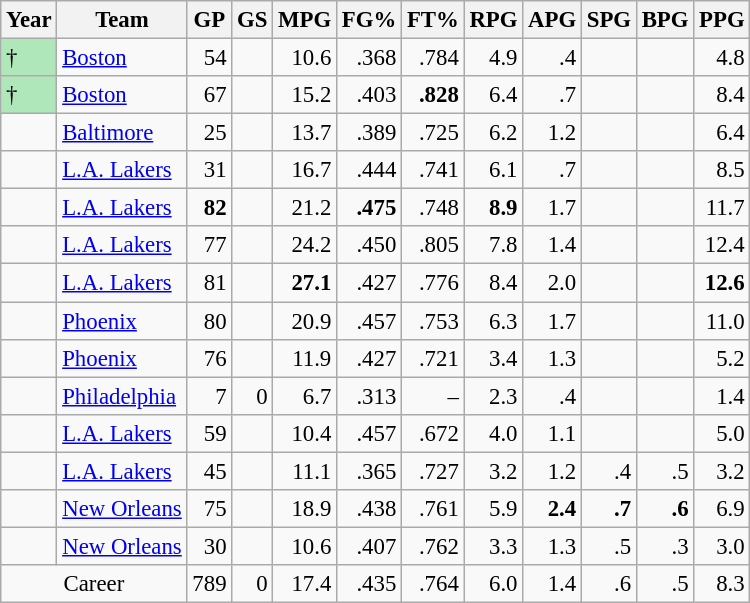<table class="wikitable sortable" style="font-size:95%; text-align:right;">
<tr>
<th>Year</th>
<th>Team</th>
<th>GP</th>
<th>GS</th>
<th>MPG</th>
<th>FG%</th>
<th>FT%</th>
<th>RPG</th>
<th>APG</th>
<th>SPG</th>
<th>BPG</th>
<th>PPG</th>
</tr>
<tr>
<td style="text-align:left;background:#afe6ba;">†</td>
<td style="text-align:left;"><a href='#'>Boston</a></td>
<td>54</td>
<td></td>
<td>10.6</td>
<td>.368</td>
<td>.784</td>
<td>4.9</td>
<td>.4</td>
<td></td>
<td></td>
<td>4.8</td>
</tr>
<tr>
<td style="text-align:left;background:#afe6ba;">†</td>
<td style="text-align:left;"><a href='#'>Boston</a></td>
<td>67</td>
<td></td>
<td>15.2</td>
<td>.403</td>
<td><strong>.828</strong></td>
<td>6.4</td>
<td>.7</td>
<td></td>
<td></td>
<td>8.4</td>
</tr>
<tr>
<td style="text-align:left;"></td>
<td style="text-align:left;"><a href='#'>Baltimore</a></td>
<td>25</td>
<td></td>
<td>13.7</td>
<td>.389</td>
<td>.725</td>
<td>6.2</td>
<td>1.2</td>
<td></td>
<td></td>
<td>6.4</td>
</tr>
<tr>
<td style="text-align:left;"></td>
<td style="text-align:left;"><a href='#'>L.A. Lakers</a></td>
<td>31</td>
<td></td>
<td>16.7</td>
<td>.444</td>
<td>.741</td>
<td>6.1</td>
<td>.7</td>
<td></td>
<td></td>
<td>8.5</td>
</tr>
<tr>
<td style="text-align:left;"></td>
<td style="text-align:left;"><a href='#'>L.A. Lakers</a></td>
<td><strong>82</strong></td>
<td></td>
<td>21.2</td>
<td><strong>.475</strong></td>
<td>.748</td>
<td><strong>8.9</strong></td>
<td>1.7</td>
<td></td>
<td></td>
<td>11.7</td>
</tr>
<tr>
<td style="text-align:left;"></td>
<td style="text-align:left;"><a href='#'>L.A. Lakers</a></td>
<td>77</td>
<td></td>
<td>24.2</td>
<td>.450</td>
<td>.805</td>
<td>7.8</td>
<td>1.4</td>
<td></td>
<td></td>
<td>12.4</td>
</tr>
<tr>
<td style="text-align:left;"></td>
<td style="text-align:left;"><a href='#'>L.A. Lakers</a></td>
<td>81</td>
<td></td>
<td><strong>27.1</strong></td>
<td>.427</td>
<td>.776</td>
<td>8.4</td>
<td>2.0</td>
<td></td>
<td></td>
<td><strong>12.6</strong></td>
</tr>
<tr>
<td style="text-align:left;"></td>
<td style="text-align:left;"><a href='#'>Phoenix</a></td>
<td>80</td>
<td></td>
<td>20.9</td>
<td>.457</td>
<td>.753</td>
<td>6.3</td>
<td>1.7</td>
<td></td>
<td></td>
<td>11.0</td>
</tr>
<tr>
<td style="text-align:left;"></td>
<td style="text-align:left;"><a href='#'>Phoenix</a></td>
<td>76</td>
<td></td>
<td>11.9</td>
<td>.427</td>
<td>.721</td>
<td>3.4</td>
<td>1.3</td>
<td></td>
<td></td>
<td>5.2</td>
</tr>
<tr>
<td style="text-align:left;"></td>
<td style="text-align:left;"><a href='#'>Philadelphia</a></td>
<td>7</td>
<td>0</td>
<td>6.7</td>
<td>.313</td>
<td>–</td>
<td>2.3</td>
<td>.4</td>
<td></td>
<td></td>
<td>1.4</td>
</tr>
<tr>
<td style="text-align:left;"></td>
<td style="text-align:left;"><a href='#'>L.A. Lakers</a></td>
<td>59</td>
<td></td>
<td>10.4</td>
<td>.457</td>
<td>.672</td>
<td>4.0</td>
<td>1.1</td>
<td></td>
<td></td>
<td>5.0</td>
</tr>
<tr>
<td style="text-align:left;"></td>
<td style="text-align:left;"><a href='#'>L.A. Lakers</a></td>
<td>45</td>
<td></td>
<td>11.1</td>
<td>.365</td>
<td>.727</td>
<td>3.2</td>
<td>1.2</td>
<td>.4</td>
<td>.5</td>
<td>3.2</td>
</tr>
<tr>
<td style="text-align:left;"></td>
<td style="text-align:left;"><a href='#'>New Orleans</a></td>
<td>75</td>
<td></td>
<td>18.9</td>
<td>.438</td>
<td>.761</td>
<td>5.9</td>
<td><strong>2.4</strong></td>
<td><strong>.7</strong></td>
<td><strong>.6</strong></td>
<td>6.9</td>
</tr>
<tr>
<td style="text-align:left;"></td>
<td style="text-align:left;"><a href='#'>New Orleans</a></td>
<td>30</td>
<td></td>
<td>10.6</td>
<td>.407</td>
<td>.762</td>
<td>3.3</td>
<td>1.3</td>
<td>.5</td>
<td>.3</td>
<td>3.0</td>
</tr>
<tr class="sortbottom">
<td style="text-align:center;" colspan="2">Career</td>
<td>789</td>
<td>0</td>
<td>17.4</td>
<td>.435</td>
<td>.764</td>
<td>6.0</td>
<td>1.4</td>
<td>.6</td>
<td>.5</td>
<td>8.3</td>
</tr>
</table>
